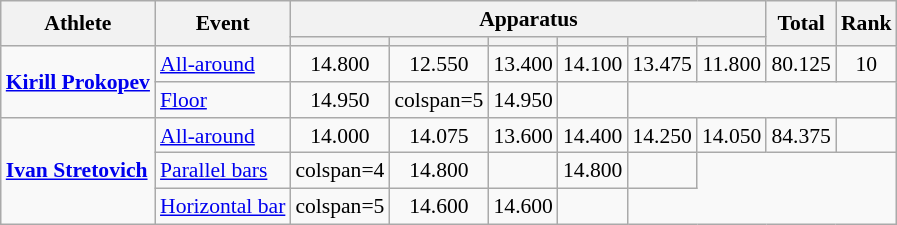<table class="wikitable" style="text-align:center; font-size:90%">
<tr>
<th rowspan=2>Athlete</th>
<th rowspan=2>Event</th>
<th colspan=6>Apparatus</th>
<th rowspan=2>Total</th>
<th rowspan=2>Rank</th>
</tr>
<tr style="font-size:95%">
<th></th>
<th></th>
<th></th>
<th></th>
<th></th>
<th></th>
</tr>
<tr>
<td rowspan=2 align=left><strong><a href='#'>Kirill Prokopev</a></strong></td>
<td align=left><a href='#'>All-around</a></td>
<td>14.800</td>
<td>12.550</td>
<td>13.400</td>
<td>14.100</td>
<td>13.475</td>
<td>11.800</td>
<td>80.125</td>
<td>10</td>
</tr>
<tr>
<td align=left><a href='#'>Floor</a></td>
<td>14.950</td>
<td>colspan=5 </td>
<td>14.950</td>
<td></td>
</tr>
<tr>
<td rowspan=3 align=left><strong><a href='#'>Ivan Stretovich</a></strong></td>
<td align=left><a href='#'>All-around</a></td>
<td>14.000</td>
<td>14.075</td>
<td>13.600</td>
<td>14.400</td>
<td>14.250</td>
<td>14.050</td>
<td>84.375</td>
<td></td>
</tr>
<tr>
<td align=left><a href='#'>Parallel bars</a></td>
<td>colspan=4 </td>
<td>14.800</td>
<td></td>
<td>14.800</td>
<td></td>
</tr>
<tr>
<td align=left><a href='#'>Horizontal bar</a></td>
<td>colspan=5 </td>
<td>14.600</td>
<td>14.600</td>
<td></td>
</tr>
</table>
